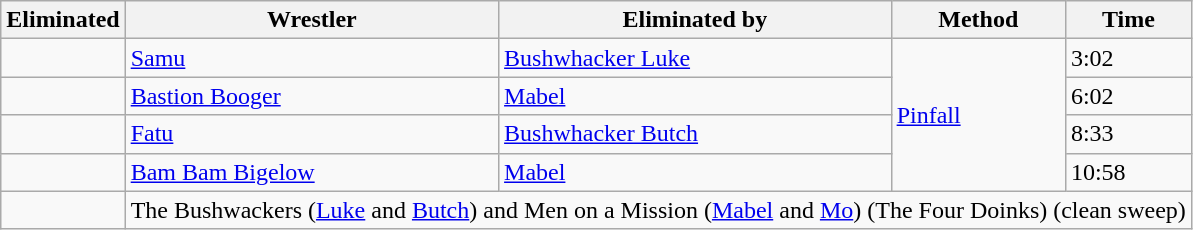<table class="wikitable sortable">
<tr>
<th>Eliminated</th>
<th>Wrestler</th>
<th>Eliminated by</th>
<th>Method</th>
<th>Time</th>
</tr>
<tr>
<td></td>
<td><a href='#'>Samu</a></td>
<td><a href='#'>Bushwhacker Luke</a></td>
<td rowspan="4"><a href='#'>Pinfall</a></td>
<td>3:02</td>
</tr>
<tr>
<td></td>
<td><a href='#'>Bastion Booger</a></td>
<td><a href='#'>Mabel</a></td>
<td>6:02</td>
</tr>
<tr>
<td></td>
<td><a href='#'>Fatu</a></td>
<td><a href='#'>Bushwhacker Butch</a></td>
<td>8:33</td>
</tr>
<tr>
<td></td>
<td><a href='#'>Bam Bam Bigelow</a></td>
<td><a href='#'>Mabel</a></td>
<td>10:58</td>
</tr>
<tr>
<td></td>
<td colspan="4">The Bushwackers (<a href='#'>Luke</a> and <a href='#'>Butch</a>) and Men on a Mission (<a href='#'>Mabel</a> and <a href='#'>Mo</a>) (The Four Doinks) (clean sweep)</td>
</tr>
</table>
